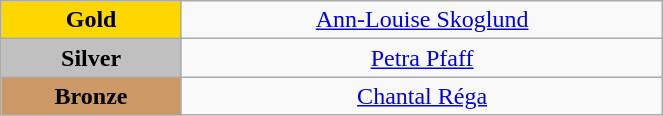<table class="wikitable" style="text-align:center; " width="35%">
<tr>
<td bgcolor="gold"><strong>Gold</strong></td>
<td><a href='#'>Ann-Louise Skoglund</a><br>  <small><em></em></small></td>
</tr>
<tr>
<td bgcolor="silver"><strong>Silver</strong></td>
<td><a href='#'>Petra Pfaff</a><br>  <small><em></em></small></td>
</tr>
<tr>
<td bgcolor="CC9966"><strong>Bronze</strong></td>
<td><a href='#'>Chantal Réga</a><br>  <small><em></em></small></td>
</tr>
</table>
